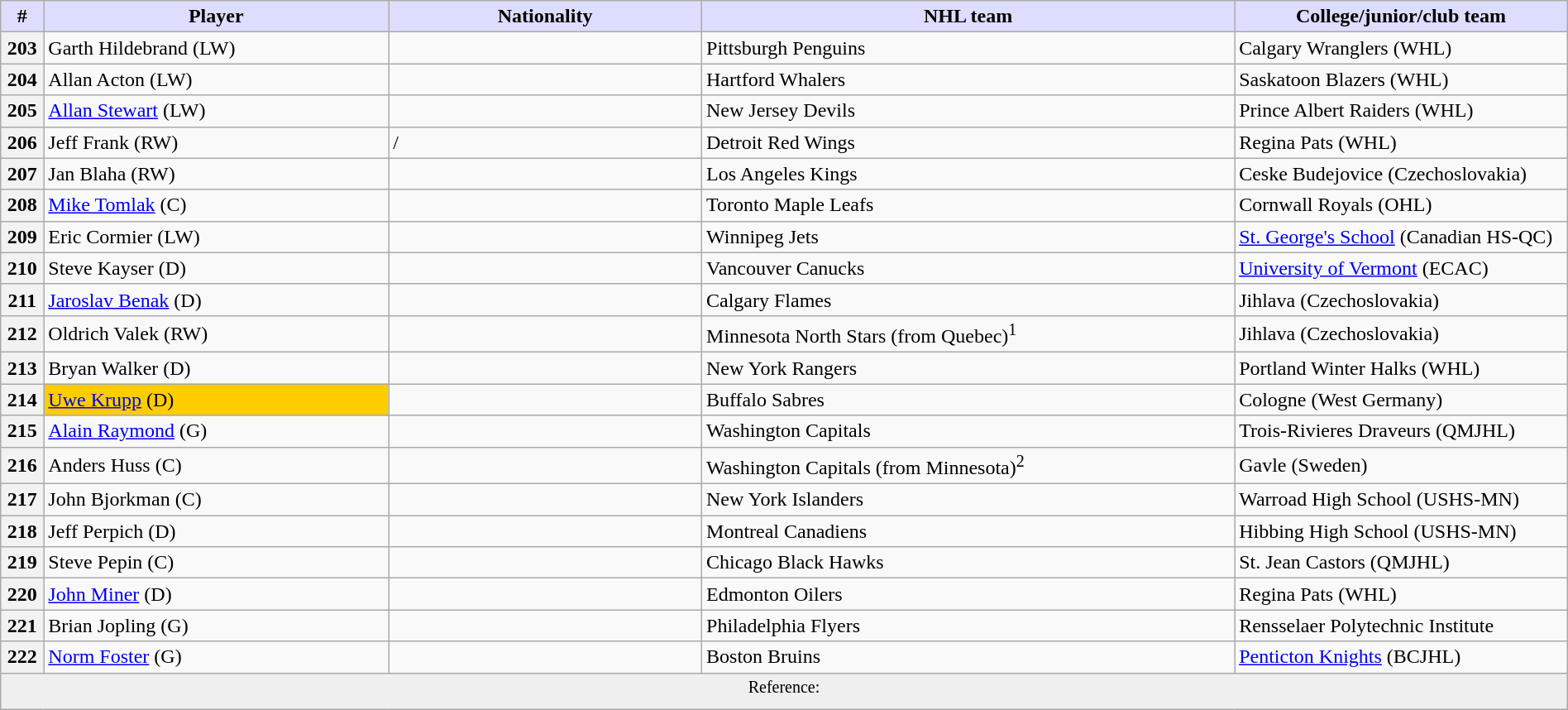<table class="wikitable" style="width: 100%">
<tr>
<th style="background:#ddf; width:2.75%;">#</th>
<th style="background:#ddf; width:22.0%;">Player</th>
<th style="background:#ddf; width:20.0%;">Nationality</th>
<th style="background:#ddf; width:34.0%;">NHL team</th>
<th style="background:#ddf; width:100.0%;">College/junior/club team</th>
</tr>
<tr>
<th>203</th>
<td>Garth Hildebrand (LW)</td>
<td></td>
<td>Pittsburgh Penguins</td>
<td>Calgary Wranglers (WHL)</td>
</tr>
<tr>
<th>204</th>
<td>Allan Acton (LW)</td>
<td></td>
<td>Hartford Whalers</td>
<td>Saskatoon Blazers (WHL)</td>
</tr>
<tr>
<th>205</th>
<td><a href='#'>Allan Stewart</a> (LW)</td>
<td></td>
<td>New Jersey Devils</td>
<td>Prince Albert Raiders (WHL)</td>
</tr>
<tr>
<th>206</th>
<td>Jeff Frank (RW)</td>
<td>/<br></td>
<td>Detroit Red Wings</td>
<td>Regina Pats (WHL)</td>
</tr>
<tr>
<th>207</th>
<td>Jan Blaha (RW)</td>
<td></td>
<td>Los Angeles Kings</td>
<td>Ceske Budejovice (Czechoslovakia)</td>
</tr>
<tr>
<th>208</th>
<td><a href='#'>Mike Tomlak</a> (C)</td>
<td></td>
<td>Toronto Maple Leafs</td>
<td>Cornwall Royals (OHL)</td>
</tr>
<tr>
<th>209</th>
<td>Eric Cormier (LW)</td>
<td></td>
<td>Winnipeg Jets</td>
<td><a href='#'>St. George's School</a> (Canadian HS-QC)</td>
</tr>
<tr>
<th>210</th>
<td>Steve Kayser (D)</td>
<td></td>
<td>Vancouver Canucks</td>
<td><a href='#'>University of Vermont</a> (ECAC)</td>
</tr>
<tr>
<th>211</th>
<td><a href='#'>Jaroslav Benak</a> (D)</td>
<td></td>
<td>Calgary Flames</td>
<td>Jihlava (Czechoslovakia)</td>
</tr>
<tr>
<th>212</th>
<td>Oldrich Valek (RW)</td>
<td></td>
<td>Minnesota North Stars (from Quebec)<sup>1</sup></td>
<td>Jihlava (Czechoslovakia)</td>
</tr>
<tr>
<th>213</th>
<td>Bryan Walker (D)</td>
<td></td>
<td>New York Rangers</td>
<td>Portland Winter Halks (WHL)</td>
</tr>
<tr>
<th>214</th>
<td style="background:#fc0;"><a href='#'>Uwe Krupp</a> (D)</td>
<td></td>
<td>Buffalo Sabres</td>
<td>Cologne (West Germany)</td>
</tr>
<tr>
<th>215</th>
<td><a href='#'>Alain Raymond</a> (G)</td>
<td></td>
<td>Washington Capitals</td>
<td>Trois-Rivieres Draveurs (QMJHL)</td>
</tr>
<tr>
<th>216</th>
<td>Anders Huss (C)</td>
<td></td>
<td>Washington Capitals (from Minnesota)<sup>2</sup></td>
<td>Gavle (Sweden)</td>
</tr>
<tr>
<th>217</th>
<td>John Bjorkman (C)</td>
<td></td>
<td>New York Islanders</td>
<td>Warroad High School (USHS-MN)</td>
</tr>
<tr>
<th>218</th>
<td>Jeff Perpich (D)</td>
<td></td>
<td>Montreal Canadiens</td>
<td>Hibbing High School (USHS-MN)</td>
</tr>
<tr>
<th>219</th>
<td>Steve Pepin (C)</td>
<td></td>
<td>Chicago Black Hawks</td>
<td>St. Jean Castors (QMJHL)</td>
</tr>
<tr>
<th>220</th>
<td><a href='#'>John Miner</a> (D)</td>
<td></td>
<td>Edmonton Oilers</td>
<td>Regina Pats (WHL)</td>
</tr>
<tr>
<th>221</th>
<td>Brian Jopling (G)</td>
<td></td>
<td>Philadelphia Flyers</td>
<td>Rensselaer Polytechnic Institute</td>
</tr>
<tr>
<th>222</th>
<td><a href='#'>Norm Foster</a> (G)</td>
<td></td>
<td>Boston Bruins</td>
<td><a href='#'>Penticton Knights</a> (BCJHL)</td>
</tr>
<tr>
<td colspan="6" style="text-align:center; background:#efefef;"><sup>Reference:  </sup></td>
</tr>
</table>
